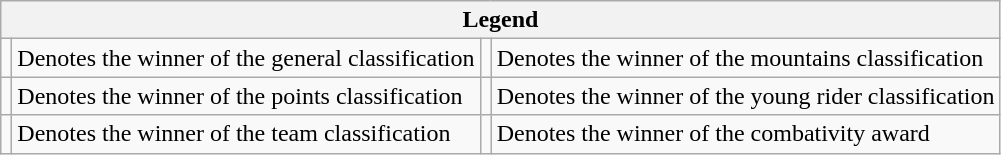<table class="wikitable">
<tr>
<th colspan="4">Legend</th>
</tr>
<tr>
<td></td>
<td>Denotes the winner of the general classification</td>
<td></td>
<td>Denotes the winner of the mountains classification</td>
</tr>
<tr>
<td></td>
<td>Denotes the winner of the points classification</td>
<td></td>
<td>Denotes the winner of the young rider classification</td>
</tr>
<tr>
<td></td>
<td>Denotes the winner of the team classification</td>
<td></td>
<td>Denotes the winner of the combativity award</td>
</tr>
</table>
